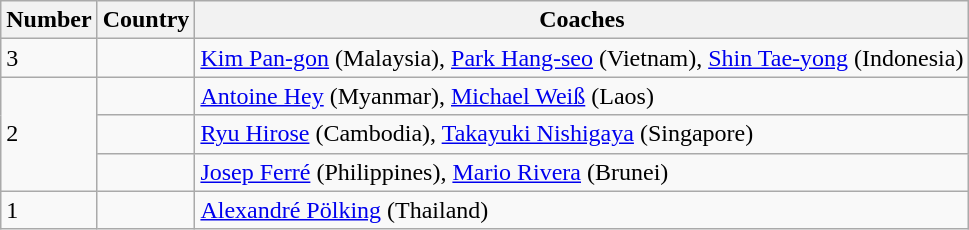<table class="wikitable">
<tr>
<th>Number</th>
<th>Country</th>
<th>Coaches</th>
</tr>
<tr>
<td rowspan="1">3</td>
<td></td>
<td><a href='#'>Kim Pan-gon</a> (Malaysia), <a href='#'>Park Hang-seo</a> (Vietnam), <a href='#'>Shin Tae-yong</a> (Indonesia)</td>
</tr>
<tr>
<td rowspan="3">2</td>
<td></td>
<td><a href='#'>Antoine Hey</a> (Myanmar), <a href='#'>Michael Weiß</a> (Laos)</td>
</tr>
<tr>
<td></td>
<td><a href='#'>Ryu Hirose</a> (Cambodia), <a href='#'>Takayuki Nishigaya</a> (Singapore)</td>
</tr>
<tr>
<td></td>
<td><a href='#'>Josep Ferré</a> (Philippines), <a href='#'>Mario Rivera</a> (Brunei)</td>
</tr>
<tr>
<td>1</td>
<td></td>
<td><a href='#'>Alexandré Pölking</a> (Thailand)</td>
</tr>
</table>
